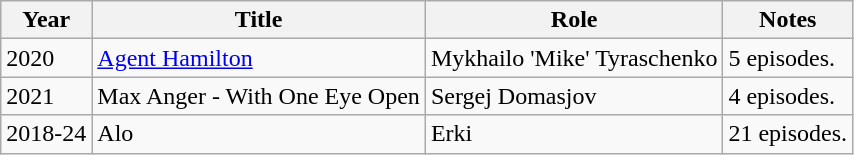<table class="wikitable sortable">
<tr>
<th>Year</th>
<th>Title</th>
<th>Role</th>
<th>Notes</th>
</tr>
<tr>
<td>2020</td>
<td><a href='#'>Agent Hamilton</a></td>
<td>Mykhailo 'Mike' Tyraschenko</td>
<td>5 episodes.</td>
</tr>
<tr>
<td>2021</td>
<td>Max Anger - With One Eye Open</td>
<td>Sergej Domasjov</td>
<td>4 episodes.</td>
</tr>
<tr>
<td>2018-24</td>
<td>Alo</td>
<td>Erki</td>
<td>21 episodes.</td>
</tr>
</table>
